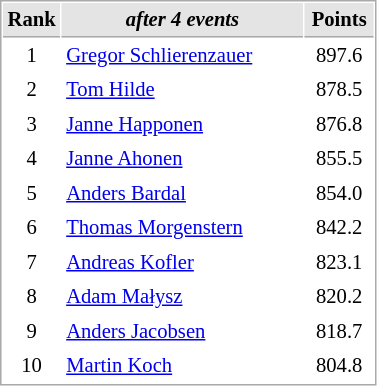<table cellspacing="1" cellpadding="3" style="border:1px solid #AAAAAA;font-size:86%">
<tr style="background:#E4E4E4">
<th style="border-bottom:1px solid #AAAAAA" width=10>Rank</th>
<th style="border-bottom:1px solid #AAAAAA" width=155><em>after 4 events</em></th>
<th style="border-bottom:1px solid #AAAAAA" width=40>Points</th>
</tr>
<tr>
<td style="text-align:center">1</td>
<td> <a href='#'>Gregor Schlierenzauer</a></td>
<td style="text-align:center">897.6</td>
</tr>
<tr>
<td style="text-align:center">2</td>
<td> <a href='#'>Tom Hilde</a></td>
<td style="text-align:center">878.5</td>
</tr>
<tr>
<td style="text-align:center">3</td>
<td> <a href='#'>Janne Happonen</a></td>
<td style="text-align:center">876.8</td>
</tr>
<tr>
<td style="text-align:center">4</td>
<td> <a href='#'>Janne Ahonen</a></td>
<td style="text-align:center">855.5</td>
</tr>
<tr>
<td style="text-align:center">5</td>
<td> <a href='#'>Anders Bardal</a></td>
<td style="text-align:center">854.0</td>
</tr>
<tr>
<td style="text-align:center">6</td>
<td> <a href='#'>Thomas Morgenstern</a></td>
<td style="text-align:center">842.2</td>
</tr>
<tr>
<td style="text-align:center">7</td>
<td> <a href='#'>Andreas Kofler</a></td>
<td style="text-align:center">823.1</td>
</tr>
<tr>
<td style="text-align:center">8</td>
<td> <a href='#'>Adam Małysz</a></td>
<td style="text-align:center">820.2</td>
</tr>
<tr>
<td style="text-align:center">9</td>
<td> <a href='#'>Anders Jacobsen</a></td>
<td style="text-align:center">818.7</td>
</tr>
<tr>
<td style="text-align:center">10</td>
<td> <a href='#'>Martin Koch</a></td>
<td style="text-align:center">804.8</td>
</tr>
</table>
